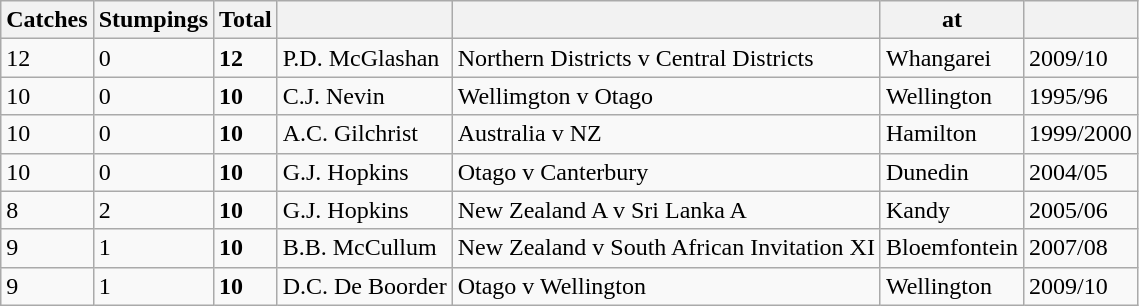<table class="wikitable">
<tr>
<th>Catches</th>
<th>Stumpings</th>
<th>Total</th>
<th></th>
<th></th>
<th>at</th>
<th></th>
</tr>
<tr>
<td>12</td>
<td>0</td>
<td><strong>12</strong></td>
<td>P.D. McGlashan</td>
<td>Northern Districts v Central Districts</td>
<td>Whangarei</td>
<td>2009/10</td>
</tr>
<tr>
<td>10</td>
<td>0</td>
<td><strong>10</strong></td>
<td>C.J. Nevin</td>
<td>Wellimgton v Otago</td>
<td>Wellington</td>
<td>1995/96</td>
</tr>
<tr>
<td>10</td>
<td>0</td>
<td><strong>10</strong></td>
<td>A.C. Gilchrist</td>
<td>Australia v NZ</td>
<td>Hamilton</td>
<td>1999/2000</td>
</tr>
<tr>
<td>10</td>
<td>0</td>
<td><strong>10</strong></td>
<td>G.J. Hopkins</td>
<td>Otago v Canterbury</td>
<td>Dunedin</td>
<td>2004/05</td>
</tr>
<tr>
<td>8</td>
<td>2</td>
<td><strong>10</strong></td>
<td>G.J. Hopkins</td>
<td>New Zealand A v Sri Lanka A</td>
<td>Kandy</td>
<td>2005/06</td>
</tr>
<tr>
<td>9</td>
<td>1</td>
<td><strong>10</strong></td>
<td>B.B. McCullum</td>
<td>New Zealand v South African Invitation XI</td>
<td>Bloemfontein</td>
<td>2007/08</td>
</tr>
<tr>
<td>9</td>
<td>1</td>
<td><strong>10</strong></td>
<td>D.C. De Boorder</td>
<td>Otago v Wellington</td>
<td>Wellington</td>
<td>2009/10</td>
</tr>
</table>
